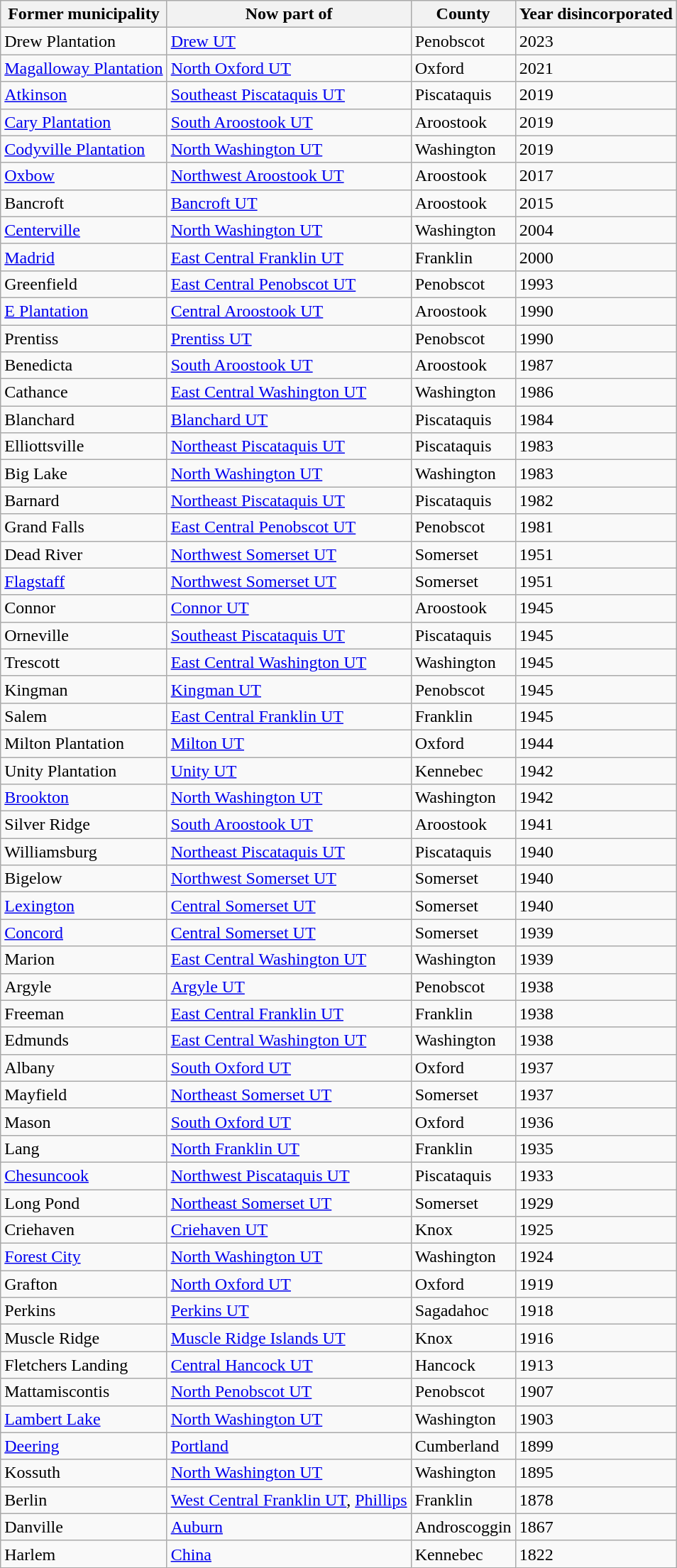<table class="sortable wikitable">
<tr>
<th>Former municipality</th>
<th>Now part of</th>
<th>County</th>
<th>Year disincorporated</th>
</tr>
<tr>
<td>Drew Plantation</td>
<td><a href='#'>Drew UT</a></td>
<td>Penobscot</td>
<td>2023</td>
</tr>
<tr>
<td><a href='#'>Magalloway Plantation</a></td>
<td><a href='#'>North Oxford UT</a></td>
<td>Oxford</td>
<td>2021</td>
</tr>
<tr>
<td><a href='#'>Atkinson</a></td>
<td><a href='#'>Southeast Piscataquis UT</a></td>
<td>Piscataquis</td>
<td>2019</td>
</tr>
<tr>
<td><a href='#'>Cary Plantation</a></td>
<td><a href='#'>South Aroostook UT</a></td>
<td>Aroostook</td>
<td>2019</td>
</tr>
<tr>
<td><a href='#'>Codyville Plantation</a></td>
<td><a href='#'>North Washington UT</a></td>
<td>Washington</td>
<td>2019</td>
</tr>
<tr>
<td><a href='#'>Oxbow</a></td>
<td><a href='#'>Northwest Aroostook UT</a></td>
<td>Aroostook</td>
<td>2017</td>
</tr>
<tr>
<td>Bancroft</td>
<td><a href='#'>Bancroft UT</a></td>
<td>Aroostook</td>
<td>2015</td>
</tr>
<tr>
<td><a href='#'>Centerville</a></td>
<td><a href='#'>North Washington UT</a></td>
<td>Washington</td>
<td>2004</td>
</tr>
<tr>
<td><a href='#'>Madrid</a></td>
<td><a href='#'>East Central Franklin UT</a></td>
<td>Franklin</td>
<td>2000</td>
</tr>
<tr>
<td>Greenfield</td>
<td><a href='#'>East Central Penobscot UT</a></td>
<td>Penobscot</td>
<td>1993</td>
</tr>
<tr>
<td><a href='#'>E Plantation</a></td>
<td><a href='#'>Central Aroostook UT</a></td>
<td>Aroostook</td>
<td>1990</td>
</tr>
<tr>
<td>Prentiss</td>
<td><a href='#'>Prentiss UT</a></td>
<td>Penobscot</td>
<td>1990</td>
</tr>
<tr>
<td>Benedicta</td>
<td><a href='#'>South Aroostook UT</a></td>
<td>Aroostook</td>
<td>1987</td>
</tr>
<tr>
<td>Cathance</td>
<td><a href='#'>East Central Washington UT</a></td>
<td>Washington</td>
<td>1986</td>
</tr>
<tr>
<td>Blanchard</td>
<td><a href='#'>Blanchard UT</a></td>
<td>Piscataquis</td>
<td>1984</td>
</tr>
<tr>
<td>Elliottsville</td>
<td><a href='#'>Northeast Piscataquis UT</a></td>
<td>Piscataquis</td>
<td>1983</td>
</tr>
<tr>
<td>Big Lake</td>
<td><a href='#'>North Washington UT</a></td>
<td>Washington</td>
<td>1983</td>
</tr>
<tr>
<td>Barnard</td>
<td><a href='#'>Northeast Piscataquis UT</a></td>
<td>Piscataquis</td>
<td>1982</td>
</tr>
<tr>
<td>Grand Falls</td>
<td><a href='#'>East Central Penobscot UT</a></td>
<td>Penobscot</td>
<td>1981</td>
</tr>
<tr>
<td>Dead River</td>
<td><a href='#'>Northwest Somerset UT</a></td>
<td>Somerset</td>
<td>1951</td>
</tr>
<tr>
<td><a href='#'>Flagstaff</a></td>
<td><a href='#'>Northwest Somerset UT</a></td>
<td>Somerset</td>
<td>1951</td>
</tr>
<tr>
<td>Connor</td>
<td><a href='#'>Connor UT</a></td>
<td>Aroostook</td>
<td>1945</td>
</tr>
<tr>
<td>Orneville</td>
<td><a href='#'>Southeast Piscataquis UT</a></td>
<td>Piscataquis</td>
<td>1945</td>
</tr>
<tr>
<td>Trescott</td>
<td><a href='#'>East Central Washington UT</a></td>
<td>Washington</td>
<td>1945</td>
</tr>
<tr>
<td>Kingman</td>
<td><a href='#'>Kingman UT</a></td>
<td>Penobscot</td>
<td>1945</td>
</tr>
<tr>
<td>Salem</td>
<td><a href='#'>East Central Franklin UT</a></td>
<td>Franklin</td>
<td>1945</td>
</tr>
<tr>
<td>Milton Plantation</td>
<td><a href='#'>Milton UT</a></td>
<td>Oxford</td>
<td>1944</td>
</tr>
<tr>
<td>Unity Plantation</td>
<td><a href='#'>Unity UT</a></td>
<td>Kennebec</td>
<td>1942</td>
</tr>
<tr>
<td><a href='#'>Brookton</a></td>
<td><a href='#'>North Washington UT</a></td>
<td>Washington</td>
<td>1942</td>
</tr>
<tr>
<td>Silver Ridge</td>
<td><a href='#'>South Aroostook UT</a></td>
<td>Aroostook</td>
<td>1941</td>
</tr>
<tr>
<td>Williamsburg</td>
<td><a href='#'>Northeast Piscataquis UT</a></td>
<td>Piscataquis</td>
<td>1940</td>
</tr>
<tr>
<td>Bigelow</td>
<td><a href='#'>Northwest Somerset UT</a></td>
<td>Somerset</td>
<td>1940</td>
</tr>
<tr>
<td><a href='#'>Lexington</a></td>
<td><a href='#'>Central Somerset UT</a></td>
<td>Somerset</td>
<td>1940</td>
</tr>
<tr>
<td><a href='#'>Concord</a></td>
<td><a href='#'>Central Somerset UT</a></td>
<td>Somerset</td>
<td>1939</td>
</tr>
<tr>
<td>Marion</td>
<td><a href='#'>East Central Washington UT</a></td>
<td>Washington</td>
<td>1939</td>
</tr>
<tr>
<td>Argyle</td>
<td><a href='#'>Argyle UT</a></td>
<td>Penobscot</td>
<td>1938</td>
</tr>
<tr>
<td>Freeman</td>
<td><a href='#'>East Central Franklin UT</a></td>
<td>Franklin</td>
<td>1938</td>
</tr>
<tr>
<td>Edmunds</td>
<td><a href='#'>East Central Washington UT</a></td>
<td>Washington</td>
<td>1938</td>
</tr>
<tr>
<td>Albany</td>
<td><a href='#'>South Oxford UT</a></td>
<td>Oxford</td>
<td>1937</td>
</tr>
<tr>
<td>Mayfield</td>
<td><a href='#'>Northeast Somerset UT</a></td>
<td>Somerset</td>
<td>1937</td>
</tr>
<tr>
<td>Mason</td>
<td><a href='#'>South Oxford UT</a></td>
<td>Oxford</td>
<td>1936</td>
</tr>
<tr>
<td>Lang</td>
<td><a href='#'>North Franklin UT</a></td>
<td>Franklin</td>
<td>1935</td>
</tr>
<tr>
<td><a href='#'>Chesuncook</a></td>
<td><a href='#'>Northwest Piscataquis UT</a></td>
<td>Piscataquis</td>
<td>1933</td>
</tr>
<tr>
<td>Long Pond</td>
<td><a href='#'>Northeast Somerset UT</a></td>
<td>Somerset</td>
<td>1929</td>
</tr>
<tr>
<td>Criehaven</td>
<td><a href='#'>Criehaven UT</a></td>
<td>Knox</td>
<td>1925</td>
</tr>
<tr>
<td><a href='#'>Forest City</a></td>
<td><a href='#'>North Washington UT</a></td>
<td>Washington</td>
<td>1924</td>
</tr>
<tr>
<td>Grafton</td>
<td><a href='#'>North Oxford UT</a></td>
<td>Oxford</td>
<td>1919</td>
</tr>
<tr>
<td>Perkins</td>
<td><a href='#'>Perkins UT</a></td>
<td>Sagadahoc</td>
<td>1918</td>
</tr>
<tr>
<td>Muscle Ridge</td>
<td><a href='#'>Muscle Ridge Islands UT</a></td>
<td>Knox</td>
<td>1916</td>
</tr>
<tr>
<td>Fletchers Landing</td>
<td><a href='#'>Central Hancock UT</a></td>
<td>Hancock</td>
<td>1913</td>
</tr>
<tr>
<td>Mattamiscontis</td>
<td><a href='#'>North Penobscot UT</a></td>
<td>Penobscot</td>
<td>1907</td>
</tr>
<tr>
<td><a href='#'>Lambert Lake</a></td>
<td><a href='#'>North Washington UT</a></td>
<td>Washington</td>
<td>1903</td>
</tr>
<tr>
<td><a href='#'>Deering</a></td>
<td><a href='#'>Portland</a></td>
<td>Cumberland</td>
<td>1899</td>
</tr>
<tr>
<td>Kossuth</td>
<td><a href='#'>North Washington UT</a></td>
<td>Washington</td>
<td>1895</td>
</tr>
<tr>
<td>Berlin</td>
<td><a href='#'>West Central Franklin UT</a>, <a href='#'>Phillips</a></td>
<td>Franklin</td>
<td>1878</td>
</tr>
<tr>
<td>Danville</td>
<td><a href='#'>Auburn</a></td>
<td>Androscoggin</td>
<td>1867</td>
</tr>
<tr>
<td>Harlem</td>
<td><a href='#'>China</a></td>
<td>Kennebec</td>
<td>1822</td>
</tr>
</table>
